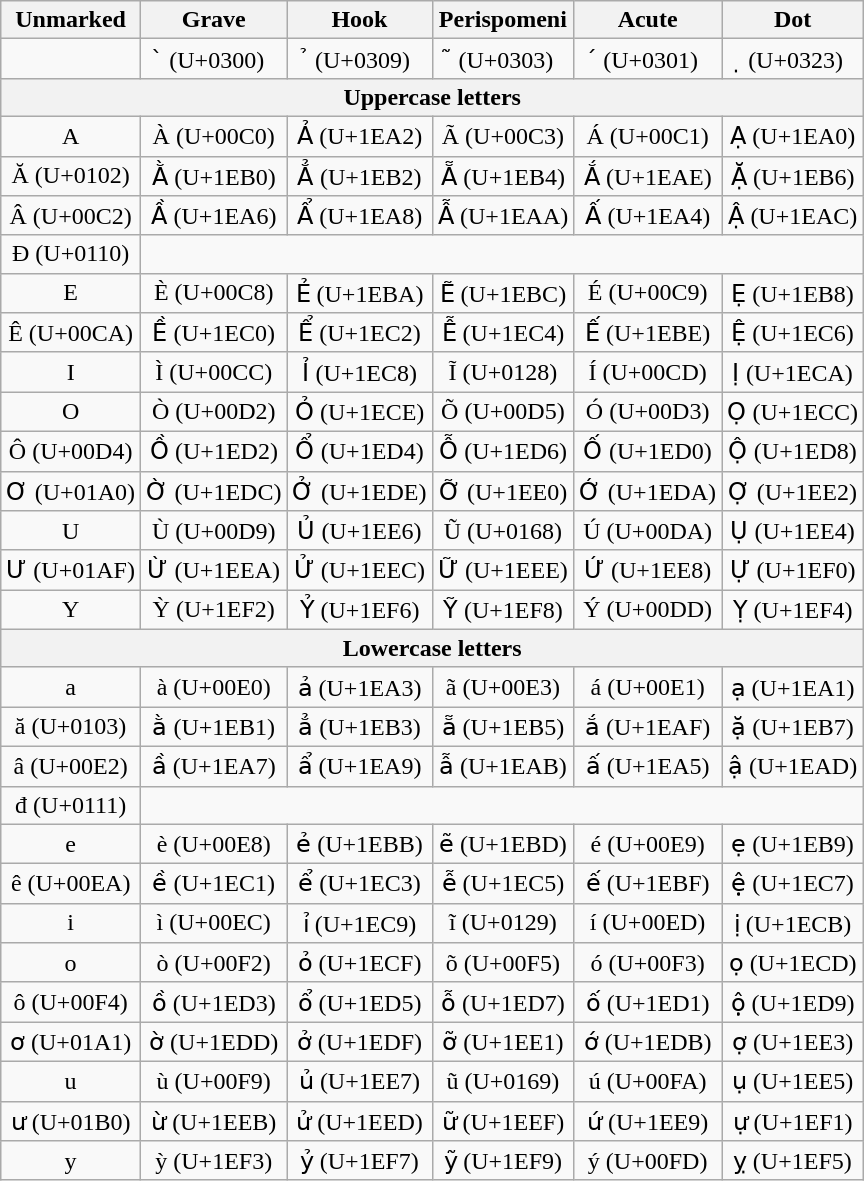<table class="wikitable" style="text-align: center">
<tr>
<th>Unmarked</th>
<th>Grave</th>
<th>Hook</th>
<th>Perispomeni</th>
<th>Acute</th>
<th>Dot</th>
</tr>
<tr>
<td></td>
<td>̀ (U+0300)</td>
<td>̉ (U+0309)</td>
<td>̃ (U+0303)</td>
<td>́ (U+0301)</td>
<td>̣ (U+0323)</td>
</tr>
<tr>
<th colspan="6">Uppercase letters</th>
</tr>
<tr>
<td>A</td>
<td>À (U+00C0)</td>
<td>Ả (U+1EA2)</td>
<td>Ã (U+00C3)</td>
<td>Á (U+00C1)</td>
<td>Ạ (U+1EA0)</td>
</tr>
<tr>
<td>Ă (U+0102)</td>
<td>Ằ (U+1EB0)</td>
<td>Ẳ (U+1EB2)</td>
<td>Ẵ (U+1EB4)</td>
<td>Ắ (U+1EAE)</td>
<td>Ặ (U+1EB6)</td>
</tr>
<tr>
<td>Â (U+00C2)</td>
<td>Ầ (U+1EA6)</td>
<td>Ẩ (U+1EA8)</td>
<td>Ẫ (U+1EAA)</td>
<td>Ấ (U+1EA4)</td>
<td>Ậ (U+1EAC)</td>
</tr>
<tr>
<td>Đ (U+0110)</td>
<td colspan="5"></td>
</tr>
<tr>
<td>E</td>
<td>È (U+00C8)</td>
<td>Ẻ (U+1EBA)</td>
<td>Ẽ (U+1EBC)</td>
<td>É (U+00C9)</td>
<td>Ẹ (U+1EB8)</td>
</tr>
<tr>
<td>Ê (U+00CA)</td>
<td>Ề (U+1EC0)</td>
<td>Ể (U+1EC2)</td>
<td>Ễ (U+1EC4)</td>
<td>Ế (U+1EBE)</td>
<td>Ệ (U+1EC6)</td>
</tr>
<tr>
<td>I</td>
<td>Ì (U+00CC)</td>
<td>Ỉ (U+1EC8)</td>
<td>Ĩ (U+0128)</td>
<td>Í (U+00CD)</td>
<td>Ị (U+1ECA)</td>
</tr>
<tr>
<td>O</td>
<td>Ò (U+00D2)</td>
<td>Ỏ (U+1ECE)</td>
<td>Õ (U+00D5)</td>
<td>Ó (U+00D3)</td>
<td>Ọ (U+1ECC)</td>
</tr>
<tr>
<td>Ô (U+00D4)</td>
<td>Ồ (U+1ED2)</td>
<td>Ổ (U+1ED4)</td>
<td>Ỗ (U+1ED6)</td>
<td>Ố (U+1ED0)</td>
<td>Ộ (U+1ED8)</td>
</tr>
<tr>
<td>Ơ (U+01A0)</td>
<td>Ờ (U+1EDC)</td>
<td>Ở (U+1EDE)</td>
<td>Ỡ (U+1EE0)</td>
<td>Ớ (U+1EDA)</td>
<td>Ợ (U+1EE2)</td>
</tr>
<tr>
<td>U</td>
<td>Ù (U+00D9)</td>
<td>Ủ (U+1EE6)</td>
<td>Ũ (U+0168)</td>
<td>Ú (U+00DA)</td>
<td>Ụ (U+1EE4)</td>
</tr>
<tr>
<td>Ư (U+01AF)</td>
<td>Ừ (U+1EEA)</td>
<td>Ử (U+1EEC)</td>
<td>Ữ (U+1EEE)</td>
<td>Ứ (U+1EE8)</td>
<td>Ự (U+1EF0)</td>
</tr>
<tr>
<td>Y</td>
<td>Ỳ (U+1EF2)</td>
<td>Ỷ (U+1EF6)</td>
<td>Ỹ (U+1EF8)</td>
<td>Ý (U+00DD)</td>
<td>Ỵ (U+1EF4)</td>
</tr>
<tr>
<th colspan="6">Lowercase letters</th>
</tr>
<tr>
<td>a</td>
<td>à (U+00E0)</td>
<td>ả (U+1EA3)</td>
<td>ã (U+00E3)</td>
<td>á (U+00E1)</td>
<td>ạ (U+1EA1)</td>
</tr>
<tr>
<td>ă (U+0103)</td>
<td>ằ (U+1EB1)</td>
<td>ẳ (U+1EB3)</td>
<td>ẵ (U+1EB5)</td>
<td>ắ (U+1EAF)</td>
<td>ặ (U+1EB7)</td>
</tr>
<tr>
<td>â (U+00E2)</td>
<td>ầ (U+1EA7)</td>
<td>ẩ (U+1EA9)</td>
<td>ẫ (U+1EAB)</td>
<td>ấ (U+1EA5)</td>
<td>ậ (U+1EAD)</td>
</tr>
<tr>
<td>đ (U+0111)</td>
<td colspan="5"></td>
</tr>
<tr>
<td>e</td>
<td>è (U+00E8)</td>
<td>ẻ (U+1EBB)</td>
<td>ẽ (U+1EBD)</td>
<td>é (U+00E9)</td>
<td>ẹ (U+1EB9)</td>
</tr>
<tr>
<td>ê (U+00EA)</td>
<td>ề (U+1EC1)</td>
<td>ể (U+1EC3)</td>
<td>ễ (U+1EC5)</td>
<td>ế (U+1EBF)</td>
<td>ệ (U+1EC7)</td>
</tr>
<tr>
<td>i</td>
<td>ì (U+00EC)</td>
<td>ỉ (U+1EC9)</td>
<td>ĩ (U+0129)</td>
<td>í (U+00ED)</td>
<td>ị (U+1ECB)</td>
</tr>
<tr>
<td>o</td>
<td>ò (U+00F2)</td>
<td>ỏ (U+1ECF)</td>
<td>õ (U+00F5)</td>
<td>ó (U+00F3)</td>
<td>ọ (U+1ECD)</td>
</tr>
<tr>
<td>ô (U+00F4)</td>
<td>ồ (U+1ED3)</td>
<td>ổ (U+1ED5)</td>
<td>ỗ (U+1ED7)</td>
<td>ố (U+1ED1)</td>
<td>ộ (U+1ED9)</td>
</tr>
<tr>
<td>ơ (U+01A1)</td>
<td>ờ (U+1EDD)</td>
<td>ở (U+1EDF)</td>
<td>ỡ (U+1EE1)</td>
<td>ớ (U+1EDB)</td>
<td>ợ (U+1EE3)</td>
</tr>
<tr>
<td>u</td>
<td>ù (U+00F9)</td>
<td>ủ (U+1EE7)</td>
<td>ũ (U+0169)</td>
<td>ú (U+00FA)</td>
<td>ụ (U+1EE5)</td>
</tr>
<tr>
<td>ư (U+01B0)</td>
<td>ừ (U+1EEB)</td>
<td>ử (U+1EED)</td>
<td>ữ (U+1EEF)</td>
<td>ứ (U+1EE9)</td>
<td>ự (U+1EF1)</td>
</tr>
<tr>
<td>y</td>
<td>ỳ (U+1EF3)</td>
<td>ỷ (U+1EF7)</td>
<td>ỹ (U+1EF9)</td>
<td>ý (U+00FD)</td>
<td>ỵ (U+1EF5)</td>
</tr>
</table>
